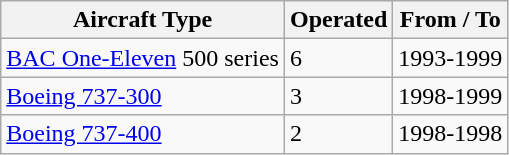<table class="wikitable">
<tr>
<th>Aircraft Type</th>
<th>Operated</th>
<th>From / To</th>
</tr>
<tr>
<td><a href='#'>BAC One-Eleven</a> 500 series</td>
<td>6</td>
<td>1993-1999</td>
</tr>
<tr>
<td><a href='#'>Boeing 737-300</a></td>
<td>3</td>
<td>1998-1999</td>
</tr>
<tr>
<td><a href='#'>Boeing 737-400</a></td>
<td>2</td>
<td>1998-1998</td>
</tr>
</table>
